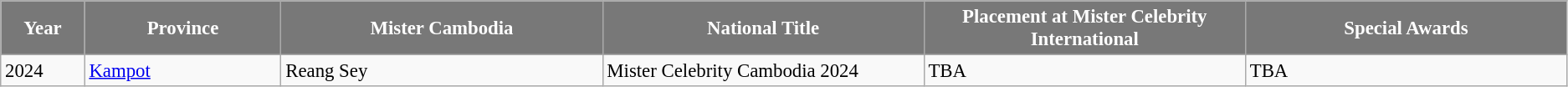<table class="wikitable " style="font-size: 95%;">
<tr>
<th width="60" style="background-color:#787878;color:#FFFFFF;">Year</th>
<th width="150" style="background-color:#787878;color:#FFFFFF;">Province</th>
<th width="250" style="background-color:#787878;color:#FFFFFF;">Mister Cambodia</th>
<th width="250" style="background-color:#787878;color:#FFFFFF;">National Title</th>
<th width="250" style="background-color:#787878;color:#FFFFFF;">Placement at Mister Celebrity International</th>
<th width="250" style="background-color:#787878;color:#FFFFFF;">Special Awards</th>
</tr>
<tr>
<td>2024</td>
<td><a href='#'>Kampot</a></td>
<td>Reang Sey</td>
<td>Mister Celebrity Cambodia 2024</td>
<td>TBA</td>
<td>TBA</td>
</tr>
</table>
